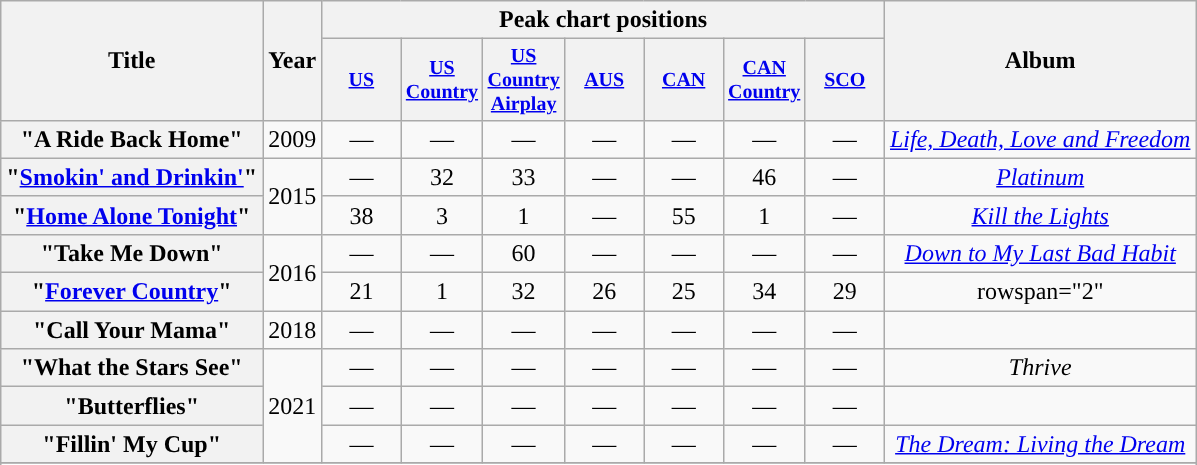<table class="wikitable plainrowheaders" style="text-align:center;">
<tr>
<th rowspan="2">Title</th>
<th rowspan="2">Year</th>
<th colspan="7">Peak chart positions</th>
<th rowspan="2">Album</th>
</tr>
<tr style="font-size:smaller;">
<th style="width:3.5em;"><a href='#'>US</a></th>
<th style="width:3.5em;"><a href='#'>US Country</a></th>
<th style="width:3.5em;"><a href='#'>US Country Airplay</a></th>
<th style="width:3.5em;"><a href='#'>AUS</a></th>
<th style="width:3.5em;"><a href='#'>CAN</a></th>
<th style="width:3.5em;"><a href='#'>CAN Country</a></th>
<th style="width:3.5em;"><a href='#'>SCO</a></th>
</tr>
<tr>
<th scope="row">"A Ride Back Home"<br></th>
<td>2009</td>
<td>—</td>
<td>—</td>
<td>—</td>
<td>—</td>
<td>—</td>
<td>—</td>
<td>—</td>
<td><em><a href='#'>Life, Death, Love and Freedom</a></em></td>
</tr>
<tr>
<th scope="row">"<a href='#'>Smokin' and Drinkin'</a>"<br></th>
<td rowspan="2">2015</td>
<td>—</td>
<td>32</td>
<td>33</td>
<td>—</td>
<td>—</td>
<td>46</td>
<td>—</td>
<td><em><a href='#'>Platinum</a></em></td>
</tr>
<tr>
<th scope="row">"<a href='#'>Home Alone Tonight</a>"<br></th>
<td>38</td>
<td>3</td>
<td>1</td>
<td>—</td>
<td>55</td>
<td>1</td>
<td>—</td>
<td><em><a href='#'>Kill the Lights</a></em></td>
</tr>
<tr>
<th scope="row">"Take Me Down"<br></th>
<td rowspan=2>2016</td>
<td>—</td>
<td>—</td>
<td>60</td>
<td>—</td>
<td>—</td>
<td>—</td>
<td>—</td>
<td><em><a href='#'>Down to My Last Bad Habit</a></em></td>
</tr>
<tr>
<th scope="row">"<a href='#'>Forever Country</a>"<br></th>
<td>21</td>
<td>1</td>
<td>32</td>
<td>26</td>
<td>25</td>
<td>34</td>
<td>29</td>
<td>rowspan="2" </td>
</tr>
<tr>
<th scope="row">"Call Your Mama"<br></th>
<td>2018</td>
<td>—</td>
<td>—</td>
<td>—</td>
<td>—</td>
<td>—</td>
<td>—</td>
<td>—</td>
</tr>
<tr>
<th scope="row">"What the Stars See"<br></th>
<td rowspan=3>2021</td>
<td>—</td>
<td>—</td>
<td>—</td>
<td>—</td>
<td>—</td>
<td>—</td>
<td>—</td>
<td><em>Thrive</em></td>
</tr>
<tr>
<th scope="row">"Butterflies"<br></th>
<td>—</td>
<td>—</td>
<td>—</td>
<td>—</td>
<td>—</td>
<td>—</td>
<td>—</td>
<td></td>
</tr>
<tr>
<th scope="row">"Fillin' My Cup"<br></th>
<td>—</td>
<td>—</td>
<td>—</td>
<td>—</td>
<td>—</td>
<td>—</td>
<td>—</td>
<td><em><a href='#'>The Dream: Living the Dream</a></em></td>
</tr>
<tr>
</tr>
<tr | colspan="20" style="font-size:8pt"| "—" denotes a recording that did not chart or was not released in that territory>
</tr>
<tr>
</tr>
</table>
